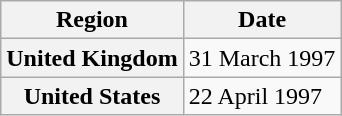<table class="wikitable plainrowheaders">
<tr>
<th scope="col">Region</th>
<th scope="col">Date</th>
</tr>
<tr>
<th scope="row">United Kingdom</th>
<td>31 March 1997</td>
</tr>
<tr>
<th scope="row">United States</th>
<td>22 April 1997</td>
</tr>
</table>
